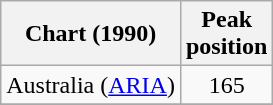<table class="wikitable plainrowheaders">
<tr>
<th scope="col">Chart (1990)</th>
<th scope="col">Peak<br>position</th>
</tr>
<tr>
<td>Australia (<a href='#'>ARIA</a>)</td>
<td style="text-align:center;">165</td>
</tr>
<tr>
</tr>
</table>
